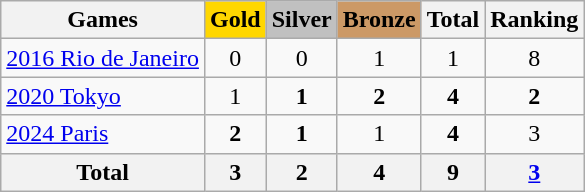<table class="wikitable sortable" style="text-align:center">
<tr>
<th>Games</th>
<th style="background-color:gold;">Gold</th>
<th style="background-color:silver;">Silver</th>
<th style="background-color:#c96;">Bronze</th>
<th>Total</th>
<th>Ranking</th>
</tr>
<tr>
<td align="left"> <a href='#'>2016 Rio de Janeiro</a></td>
<td>0</td>
<td>0</td>
<td>1</td>
<td>1</td>
<td>8</td>
</tr>
<tr>
<td align="left"> <a href='#'>2020 Tokyo</a></td>
<td>1</td>
<td><strong>1</strong></td>
<td><strong>2</strong></td>
<td><strong>4</strong></td>
<td><strong>2</strong></td>
</tr>
<tr>
<td align="left"> <a href='#'>2024 Paris</a></td>
<td><strong>2</strong></td>
<td><strong>1</strong></td>
<td>1</td>
<td><strong>4</strong></td>
<td>3</td>
</tr>
<tr>
<th>Total</th>
<th>3</th>
<th>2</th>
<th>4</th>
<th>9</th>
<th><a href='#'>3</a></th>
</tr>
</table>
